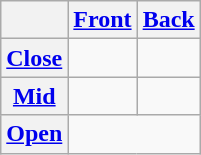<table class="wikitable">
<tr>
<th></th>
<th><a href='#'>Front</a></th>
<th><a href='#'>Back</a></th>
</tr>
<tr style="text-align: center;">
<th><a href='#'>Close</a></th>
<td></td>
<td></td>
</tr>
<tr style="text-align: center;">
<th><a href='#'>Mid</a></th>
<td></td>
<td></td>
</tr>
<tr style="text-align: center;">
<th><a href='#'>Open</a></th>
<td colspan="2"></td>
</tr>
</table>
